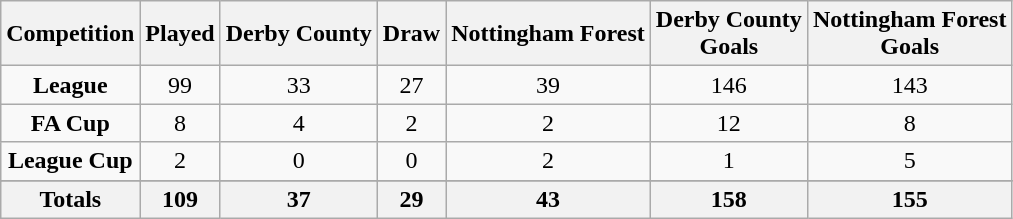<table class=wikitable style="text-align:center">
<tr>
<th>Competition</th>
<th>Played</th>
<th>Derby County</th>
<th>Draw</th>
<th>Nottingham Forest</th>
<th>Derby County <br> Goals</th>
<th>Nottingham Forest<br> Goals</th>
</tr>
<tr>
<td><strong>League</strong></td>
<td>99</td>
<td>33</td>
<td>27</td>
<td>39</td>
<td>146</td>
<td>143</td>
</tr>
<tr>
<td><strong>FA Cup</strong></td>
<td>8</td>
<td>4</td>
<td>2</td>
<td>2</td>
<td>12</td>
<td>8</td>
</tr>
<tr>
<td><strong>League Cup</strong></td>
<td>2</td>
<td>0</td>
<td>0</td>
<td>2</td>
<td>1</td>
<td>5</td>
</tr>
<tr>
</tr>
<tr class="sortbottom">
<th>Totals</th>
<th>109</th>
<th>37</th>
<th>29</th>
<th>43</th>
<th>158</th>
<th>155</th>
</tr>
</table>
